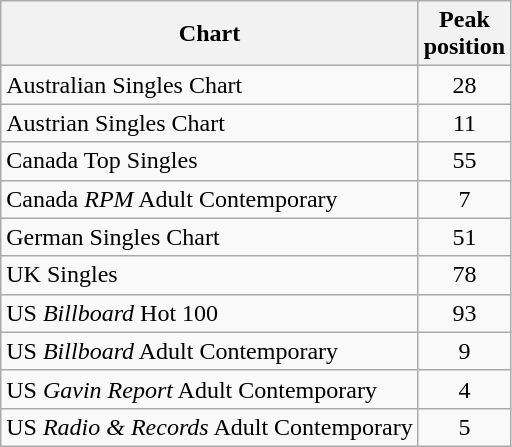<table class="wikitable sortable plainrowheaders">
<tr>
<th>Chart</th>
<th>Peak<br>position</th>
</tr>
<tr>
<td align="left">Australian Singles Chart</td>
<td style="text-align:center;">28</td>
</tr>
<tr>
<td align="left">Austrian Singles Chart</td>
<td style="text-align:center;">11</td>
</tr>
<tr>
<td align="left">Canada Top Singles</td>
<td style="text-align:center;">55</td>
</tr>
<tr>
<td align="left">Canada <em>RPM</em> Adult Contemporary</td>
<td style="text-align:center;">7</td>
</tr>
<tr>
<td align="left">German Singles Chart</td>
<td style="text-align:center;">51</td>
</tr>
<tr>
<td align="left">UK Singles</td>
<td style="text-align:center;">78</td>
</tr>
<tr>
<td align="left">US <em>Billboard</em> Hot 100</td>
<td style="text-align:center;">93</td>
</tr>
<tr>
<td align="left">US <em>Billboard</em> Adult Contemporary</td>
<td style="text-align:center;">9</td>
</tr>
<tr>
<td align="left">US <em>Gavin Report</em> Adult Contemporary</td>
<td style="text-align:center;">4</td>
</tr>
<tr>
<td align="left">US <em>Radio & Records</em> Adult Contemporary</td>
<td style="text-align:center;">5</td>
</tr>
</table>
